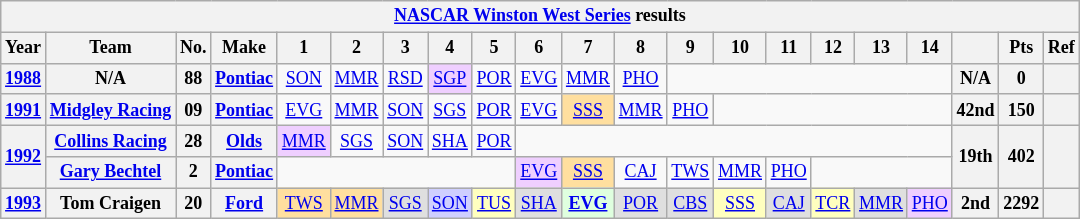<table class="wikitable" style="text-align:center; font-size:75%">
<tr>
<th colspan=36><a href='#'>NASCAR Winston West Series</a> results</th>
</tr>
<tr>
<th>Year</th>
<th>Team</th>
<th>No.</th>
<th>Make</th>
<th>1</th>
<th>2</th>
<th>3</th>
<th>4</th>
<th>5</th>
<th>6</th>
<th>7</th>
<th>8</th>
<th>9</th>
<th>10</th>
<th>11</th>
<th>12</th>
<th>13</th>
<th>14</th>
<th></th>
<th>Pts</th>
<th>Ref</th>
</tr>
<tr>
<th><a href='#'>1988</a></th>
<th>N/A</th>
<th>88</th>
<th><a href='#'>Pontiac</a></th>
<td><a href='#'>SON</a></td>
<td><a href='#'>MMR</a></td>
<td><a href='#'>RSD</a></td>
<td style="background:#EFCFFF;"><a href='#'>SGP</a><br></td>
<td><a href='#'>POR</a></td>
<td><a href='#'>EVG</a></td>
<td><a href='#'>MMR</a></td>
<td><a href='#'>PHO</a></td>
<td colspan=6></td>
<th>N/A</th>
<th>0</th>
<th></th>
</tr>
<tr>
<th><a href='#'>1991</a></th>
<th><a href='#'>Midgley Racing</a></th>
<th>09</th>
<th><a href='#'>Pontiac</a></th>
<td><a href='#'>EVG</a></td>
<td><a href='#'>MMR</a></td>
<td><a href='#'>SON</a></td>
<td><a href='#'>SGS</a></td>
<td><a href='#'>POR</a></td>
<td><a href='#'>EVG</a></td>
<td style="background:#FFDF9F;"><a href='#'>SSS</a><br></td>
<td><a href='#'>MMR</a></td>
<td><a href='#'>PHO</a></td>
<td colspan=5></td>
<th>42nd</th>
<th>150</th>
<th></th>
</tr>
<tr>
<th rowspan=2><a href='#'>1992</a></th>
<th><a href='#'>Collins Racing</a></th>
<th>28</th>
<th><a href='#'>Olds</a></th>
<td style="background:#EFCFFF;"><a href='#'>MMR</a><br></td>
<td><a href='#'>SGS</a></td>
<td><a href='#'>SON</a></td>
<td><a href='#'>SHA</a></td>
<td><a href='#'>POR</a></td>
<td colspan=9></td>
<th rowspan=2>19th</th>
<th rowspan=2>402</th>
<th rowspan=2></th>
</tr>
<tr>
<th><a href='#'>Gary Bechtel</a></th>
<th>2</th>
<th><a href='#'>Pontiac</a></th>
<td colspan=5></td>
<td style="background:#EFCFFF;"><a href='#'>EVG</a><br></td>
<td style="background:#FFDF9F;"><a href='#'>SSS</a><br></td>
<td><a href='#'>CAJ</a></td>
<td><a href='#'>TWS</a></td>
<td><a href='#'>MMR</a></td>
<td><a href='#'>PHO</a></td>
<td colspan=3></td>
</tr>
<tr>
<th><a href='#'>1993</a></th>
<th>Tom Craigen</th>
<th>20</th>
<th><a href='#'>Ford</a></th>
<td style="background:#FFDF9F;"><a href='#'>TWS</a><br></td>
<td style="background:#FFDF9F;"><a href='#'>MMR</a><br></td>
<td style="background:#DFDFDF;"><a href='#'>SGS</a><br></td>
<td style="background:#CFCFFF;"><a href='#'>SON</a><br></td>
<td style="background:#FFFFBF;"><a href='#'>TUS</a><br></td>
<td style="background:#DFDFDF;"><a href='#'>SHA</a><br></td>
<td style="background:#DFFFDF;"><strong><a href='#'>EVG</a></strong><br></td>
<td style="background:#DFDFDF;"><a href='#'>POR</a><br></td>
<td style="background:#DFDFDF;"><a href='#'>CBS</a><br></td>
<td style="background:#FFFFBF;"><a href='#'>SSS</a><br></td>
<td style="background:#DFDFDF;"><a href='#'>CAJ</a><br></td>
<td style="background:#FFFFBF;"><a href='#'>TCR</a><br></td>
<td style="background:#DFDFDF;"><a href='#'>MMR</a><br></td>
<td style="background:#EFCFFF;"><a href='#'>PHO</a><br></td>
<th>2nd</th>
<th>2292</th>
<th></th>
</tr>
</table>
